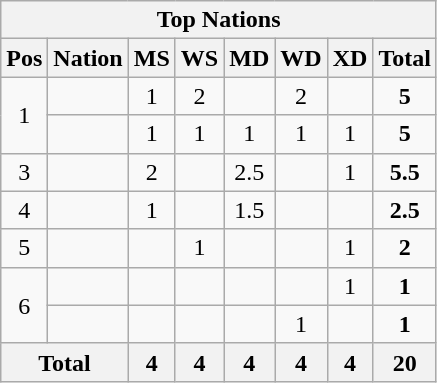<table class="wikitable" style="text-align:center">
<tr>
<th colspan="10">Top Nations</th>
</tr>
<tr>
<th>Pos</th>
<th>Nation</th>
<th>MS</th>
<th>WS</th>
<th>MD</th>
<th>WD</th>
<th>XD</th>
<th>Total</th>
</tr>
<tr>
<td rowspan=2>1</td>
<td align="left"></td>
<td>1</td>
<td>2</td>
<td></td>
<td>2</td>
<td></td>
<td><strong>5</strong></td>
</tr>
<tr>
<td align="left"></td>
<td>1</td>
<td>1</td>
<td>1</td>
<td>1</td>
<td>1</td>
<td><strong>5</strong></td>
</tr>
<tr>
<td>3</td>
<td align="left"></td>
<td>2</td>
<td></td>
<td>2.5</td>
<td></td>
<td>1</td>
<td><strong>5.5</strong></td>
</tr>
<tr>
<td>4</td>
<td align="left"></td>
<td>1</td>
<td></td>
<td>1.5</td>
<td></td>
<td></td>
<td><strong>2.5</strong></td>
</tr>
<tr>
<td>5</td>
<td align="left"></td>
<td></td>
<td>1</td>
<td></td>
<td></td>
<td>1</td>
<td><strong>2</strong></td>
</tr>
<tr>
<td rowspan=2>6</td>
<td align="left"></td>
<td></td>
<td></td>
<td></td>
<td></td>
<td>1</td>
<td><strong>1</strong></td>
</tr>
<tr>
<td align="left"></td>
<td></td>
<td></td>
<td></td>
<td>1</td>
<td></td>
<td><strong>1</strong></td>
</tr>
<tr>
<th colspan="2">Total</th>
<th>4</th>
<th>4</th>
<th>4</th>
<th>4</th>
<th>4</th>
<th>20</th>
</tr>
</table>
